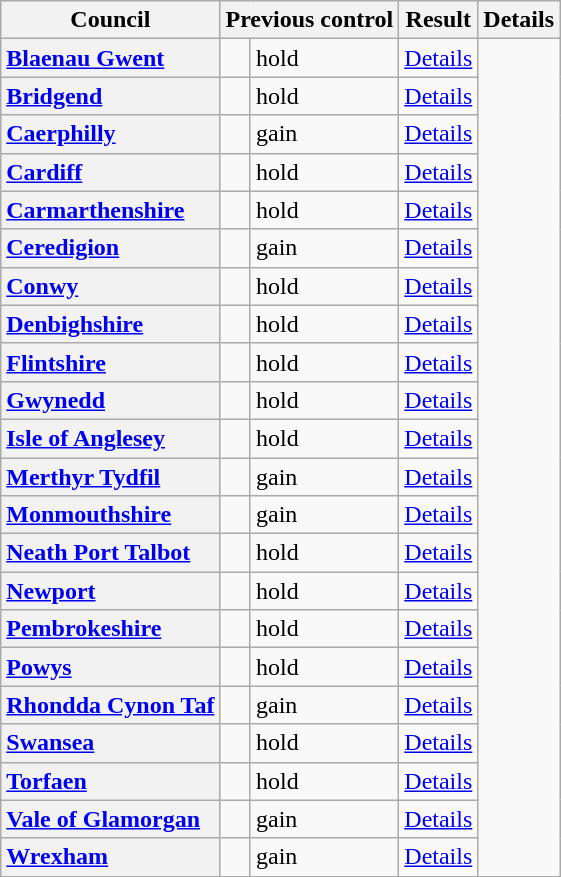<table class="wikitable sortable" border="1">
<tr>
<th scope="col">Council</th>
<th colspan=2>Previous control</th>
<th colspan=2>Result</th>
<th class="unsortable" scope="col">Details</th>
</tr>
<tr>
<th scope="row" style="text-align: left;"><a href='#'>Blaenau Gwent</a></th>
<td></td>
<td> hold</td>
<td><a href='#'>Details</a></td>
</tr>
<tr>
<th scope="row" style="text-align: left;"><a href='#'>Bridgend</a></th>
<td></td>
<td> hold</td>
<td><a href='#'>Details</a></td>
</tr>
<tr>
<th scope="row" style="text-align: left;"><a href='#'>Caerphilly</a></th>
<td></td>
<td> gain</td>
<td><a href='#'>Details</a></td>
</tr>
<tr>
<th scope="row" style="text-align: left;"><a href='#'>Cardiff</a></th>
<td></td>
<td> hold</td>
<td><a href='#'>Details</a></td>
</tr>
<tr>
<th scope="row" style="text-align: left;"><a href='#'>Carmarthenshire</a></th>
<td></td>
<td> hold</td>
<td><a href='#'>Details</a></td>
</tr>
<tr>
<th scope="row" style="text-align: left;"><a href='#'>Ceredigion</a></th>
<td></td>
<td> gain</td>
<td><a href='#'>Details</a></td>
</tr>
<tr>
<th scope="row" style="text-align: left;"><a href='#'>Conwy</a></th>
<td></td>
<td> hold</td>
<td><a href='#'>Details</a></td>
</tr>
<tr>
<th scope="row" style="text-align: left;"><a href='#'>Denbighshire</a></th>
<td></td>
<td> hold</td>
<td><a href='#'>Details</a></td>
</tr>
<tr>
<th scope="row" style="text-align: left;"><a href='#'>Flintshire</a></th>
<td></td>
<td> hold</td>
<td><a href='#'>Details</a></td>
</tr>
<tr>
<th scope="row" style="text-align: left;"><a href='#'>Gwynedd</a></th>
<td></td>
<td> hold</td>
<td><a href='#'>Details</a></td>
</tr>
<tr>
<th scope="row" style="text-align: left;"><a href='#'>Isle of Anglesey</a></th>
<td></td>
<td> hold</td>
<td><a href='#'>Details</a></td>
</tr>
<tr>
<th scope="row" style="text-align: left;"><a href='#'>Merthyr Tydfil</a></th>
<td></td>
<td> gain</td>
<td><a href='#'>Details</a></td>
</tr>
<tr>
<th scope="row" style="text-align: left;"><a href='#'>Monmouthshire</a></th>
<td></td>
<td> gain</td>
<td><a href='#'>Details</a></td>
</tr>
<tr>
<th scope="row" style="text-align: left;"><a href='#'>Neath Port Talbot</a></th>
<td></td>
<td> hold</td>
<td><a href='#'>Details</a></td>
</tr>
<tr>
<th scope="row" style="text-align: left;"><a href='#'>Newport</a></th>
<td></td>
<td> hold</td>
<td><a href='#'>Details</a></td>
</tr>
<tr>
<th scope="row" style="text-align: left;"><a href='#'>Pembrokeshire</a></th>
<td></td>
<td> hold</td>
<td><a href='#'>Details</a></td>
</tr>
<tr>
<th scope="row" style="text-align: left;"><a href='#'>Powys</a></th>
<td></td>
<td> hold</td>
<td><a href='#'>Details</a></td>
</tr>
<tr>
<th scope="row" style="text-align: left;"><a href='#'>Rhondda Cynon Taf</a></th>
<td></td>
<td> gain</td>
<td><a href='#'>Details</a></td>
</tr>
<tr>
<th scope="row" style="text-align: left;"><a href='#'>Swansea</a></th>
<td></td>
<td> hold</td>
<td><a href='#'>Details</a></td>
</tr>
<tr>
<th scope="row" style="text-align: left;"><a href='#'>Torfaen</a></th>
<td></td>
<td> hold</td>
<td><a href='#'>Details</a></td>
</tr>
<tr>
<th scope="row" style="text-align: left;"><a href='#'>Vale of Glamorgan</a></th>
<td></td>
<td> gain</td>
<td><a href='#'>Details</a></td>
</tr>
<tr>
<th scope="row" style="text-align: left;"><a href='#'>Wrexham</a></th>
<td></td>
<td> gain</td>
<td><a href='#'>Details</a></td>
</tr>
</table>
